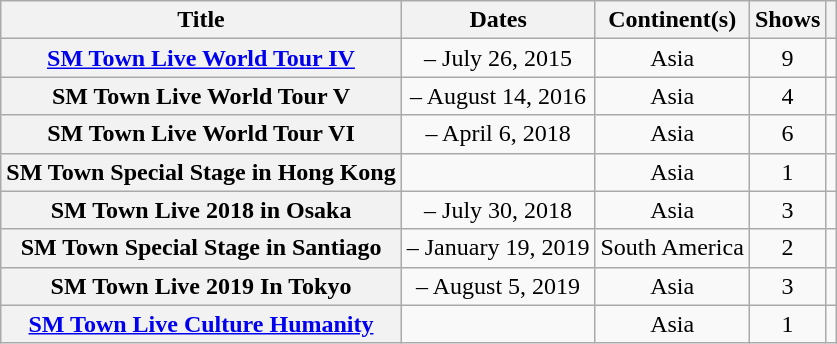<table class="wikitable sortable plainrowheaders" style="text-align:center;">
<tr>
<th scope="col">Title</th>
<th scope="col">Dates</th>
<th scope="col">Continent(s)</th>
<th scope="col">Shows</th>
<th scope="col" class="unsortable"></th>
</tr>
<tr>
<th scope="row"><a href='#'>SM Town Live World Tour IV</a></th>
<td> – July 26, 2015</td>
<td>Asia</td>
<td>9</td>
<td></td>
</tr>
<tr>
<th scope="row">SM Town Live World Tour V</th>
<td> – August 14, 2016</td>
<td>Asia</td>
<td>4</td>
<td></td>
</tr>
<tr>
<th scope="row">SM Town Live World Tour VI</th>
<td> – April 6, 2018</td>
<td>Asia</td>
<td>6</td>
<td></td>
</tr>
<tr>
<th scope="row">SM Town Special Stage in Hong Kong</th>
<td></td>
<td>Asia</td>
<td>1</td>
<td></td>
</tr>
<tr>
<th scope="row">SM Town Live 2018 in Osaka</th>
<td> – July 30, 2018</td>
<td>Asia</td>
<td>3</td>
<td></td>
</tr>
<tr>
<th scope="row">SM Town Special Stage in Santiago</th>
<td> – January 19, 2019</td>
<td>South America</td>
<td>2</td>
<td></td>
</tr>
<tr>
<th scope="row">SM Town Live 2019 In Tokyo</th>
<td> – August 5, 2019</td>
<td>Asia</td>
<td>3</td>
<td></td>
</tr>
<tr>
<th scope="row"><a href='#'>SM Town Live Culture Humanity</a></th>
<td></td>
<td>Asia</td>
<td>1</td>
<td></td>
</tr>
</table>
